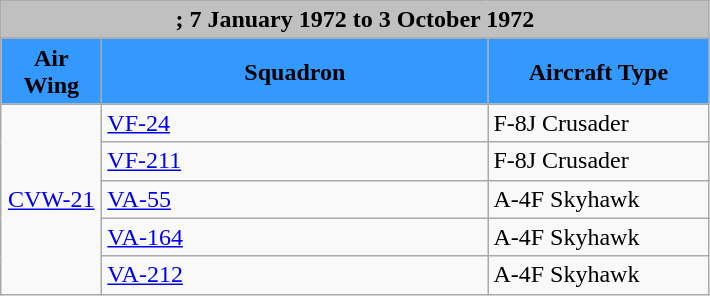<table class="wikitable">
<tr>
<td colspan="3" bgcolor=silver align=center><strong>; 7 January 1972 to 3 October 1972</strong></td>
</tr>
<tr>
</tr>
<tr style="background: #3399ff;">
<td scope="col" style="width:60px;"align=center><span><strong>Air Wing</strong></span></td>
<td scope="col" style="width:250px;"align=center><span><strong>Squadron</strong></span></td>
<td scope="col" style="width:140px;"align=center><span><strong>Aircraft Type</strong></span></td>
</tr>
<tr>
<td rowspan=5 align=center><a href='#'>CVW-21</a></td>
<td><a href='#'>VF-24</a></td>
<td>F-8J Crusader</td>
</tr>
<tr>
<td><a href='#'>VF-211</a></td>
<td>F-8J Crusader</td>
</tr>
<tr>
<td><a href='#'>VA-55</a></td>
<td>A-4F Skyhawk</td>
</tr>
<tr>
<td><a href='#'>VA-164</a></td>
<td>A-4F Skyhawk</td>
</tr>
<tr>
<td><a href='#'>VA-212</a></td>
<td>A-4F Skyhawk</td>
</tr>
</table>
